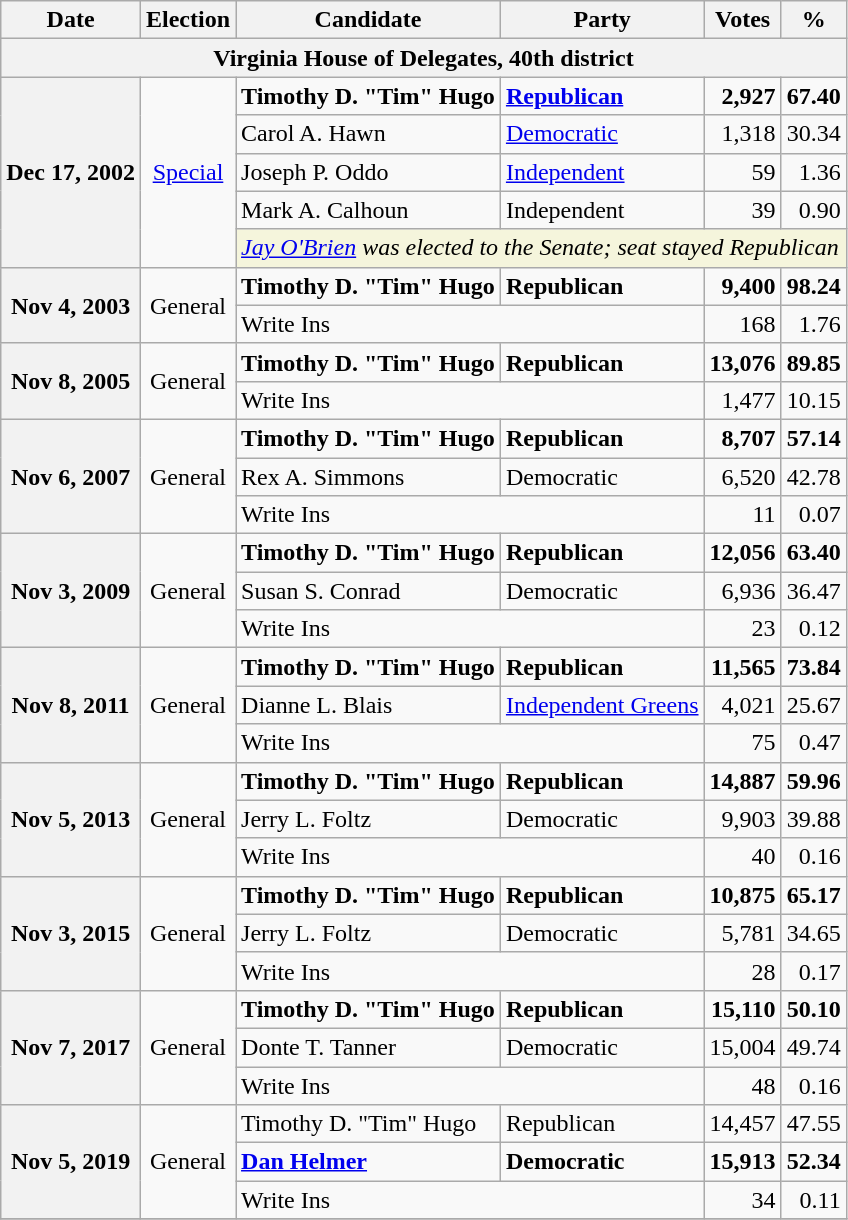<table class="wikitable">
<tr>
<th>Date</th>
<th>Election</th>
<th>Candidate</th>
<th>Party</th>
<th>Votes</th>
<th>%</th>
</tr>
<tr>
<th colspan="6">Virginia House of Delegates, 40th district</th>
</tr>
<tr>
<th rowspan="5">Dec 17, 2002</th>
<td rowspan="5" align="center"><a href='#'>Special</a></td>
<td><strong>Timothy D. "Tim" Hugo</strong></td>
<td><strong><a href='#'>Republican</a></strong></td>
<td align="right"><strong>2,927</strong></td>
<td align="right"><strong>67.40</strong></td>
</tr>
<tr>
<td>Carol A. Hawn</td>
<td><a href='#'>Democratic</a></td>
<td align="right">1,318</td>
<td align="right">30.34</td>
</tr>
<tr>
<td>Joseph P. Oddo</td>
<td><a href='#'>Independent</a></td>
<td align="right">59</td>
<td align="right">1.36</td>
</tr>
<tr>
<td>Mark A. Calhoun</td>
<td>Independent</td>
<td align="right">39</td>
<td align="right">0.90</td>
</tr>
<tr>
<td colspan="4" style="background:Beige"><em><a href='#'>Jay O'Brien</a> was elected to the Senate; seat stayed Republican</em></td>
</tr>
<tr>
<th rowspan="2">Nov 4, 2003</th>
<td rowspan="2" align="center">General</td>
<td><strong>Timothy D. "Tim" Hugo</strong></td>
<td><strong>Republican</strong></td>
<td align="right"><strong>9,400</strong></td>
<td align="right"><strong>98.24</strong></td>
</tr>
<tr>
<td colspan="2">Write Ins</td>
<td align="right">168</td>
<td align="right">1.76</td>
</tr>
<tr>
<th rowspan="2">Nov 8, 2005</th>
<td rowspan="2" align="center">General</td>
<td><strong>Timothy D. "Tim" Hugo</strong></td>
<td><strong>Republican</strong></td>
<td align="right"><strong>13,076</strong></td>
<td align="right"><strong>89.85</strong></td>
</tr>
<tr>
<td colspan="2">Write Ins</td>
<td align="right">1,477</td>
<td align="right">10.15</td>
</tr>
<tr>
<th rowspan="3">Nov 6, 2007</th>
<td rowspan="3" align="center">General</td>
<td><strong>Timothy D. "Tim" Hugo</strong></td>
<td><strong>Republican</strong></td>
<td align="right"><strong>8,707</strong></td>
<td align="right"><strong>57.14</strong></td>
</tr>
<tr>
<td>Rex A. Simmons</td>
<td>Democratic</td>
<td align="right">6,520</td>
<td align="right">42.78</td>
</tr>
<tr>
<td colspan="2">Write Ins</td>
<td align="right">11</td>
<td align="right">0.07</td>
</tr>
<tr>
<th rowspan="3">Nov 3, 2009</th>
<td rowspan="3" align="center">General</td>
<td><strong>Timothy D. "Tim" Hugo</strong></td>
<td><strong>Republican</strong></td>
<td align="right"><strong>12,056</strong></td>
<td align="right"><strong>63.40</strong></td>
</tr>
<tr>
<td>Susan S. Conrad</td>
<td>Democratic</td>
<td align="right">6,936</td>
<td align="right">36.47</td>
</tr>
<tr>
<td colspan="2">Write Ins</td>
<td align="right">23</td>
<td align="right">0.12</td>
</tr>
<tr>
<th rowspan="3">Nov 8, 2011</th>
<td rowspan="3" align="center">General</td>
<td><strong>Timothy D. "Tim" Hugo</strong></td>
<td><strong>Republican</strong></td>
<td align="right"><strong>11,565</strong></td>
<td align="right"><strong>73.84</strong></td>
</tr>
<tr>
<td>Dianne L. Blais</td>
<td><a href='#'>Independent Greens</a></td>
<td align="right">4,021</td>
<td align="right">25.67</td>
</tr>
<tr>
<td colspan="2">Write Ins</td>
<td align="right">75</td>
<td align="right">0.47</td>
</tr>
<tr>
<th rowspan="3">Nov 5, 2013</th>
<td rowspan="3" align="center">General</td>
<td><strong>Timothy D. "Tim" Hugo</strong></td>
<td><strong>Republican</strong></td>
<td align="right"><strong>14,887</strong></td>
<td align="right"><strong>59.96</strong></td>
</tr>
<tr>
<td>Jerry L. Foltz</td>
<td>Democratic</td>
<td align="right">9,903</td>
<td align="right">39.88</td>
</tr>
<tr>
<td colspan="2">Write Ins</td>
<td align="right">40</td>
<td align="right">0.16</td>
</tr>
<tr>
<th rowspan="3">Nov 3, 2015</th>
<td rowspan="3" align="center">General</td>
<td><strong>Timothy D. "Tim" Hugo</strong></td>
<td><strong>Republican</strong></td>
<td align="right"><strong>10,875</strong></td>
<td align="right"><strong>65.17</strong></td>
</tr>
<tr>
<td>Jerry L. Foltz</td>
<td>Democratic</td>
<td align="right">5,781</td>
<td align="right">34.65</td>
</tr>
<tr>
<td colspan="2">Write Ins</td>
<td align="right">28</td>
<td align="right">0.17</td>
</tr>
<tr>
<th rowspan="3">Nov 7, 2017</th>
<td rowspan="3" align="center">General</td>
<td><strong>Timothy D. "Tim" Hugo</strong></td>
<td><strong>Republican</strong></td>
<td align="right"><strong>15,110</strong></td>
<td align="right"><strong>50.10</strong></td>
</tr>
<tr>
<td>Donte T. Tanner</td>
<td>Democratic</td>
<td align="right">15,004</td>
<td align="right">49.74</td>
</tr>
<tr>
<td colspan="2">Write Ins</td>
<td align="right">48</td>
<td align="right">0.16</td>
</tr>
<tr>
<th rowspan="3">Nov 5, 2019</th>
<td rowspan="3" align="center">General</td>
<td>Timothy D. "Tim" Hugo</td>
<td>Republican</td>
<td align="right">14,457</td>
<td align="right">47.55</td>
</tr>
<tr>
<td><strong><a href='#'>Dan Helmer</a></strong></td>
<td><strong>Democratic</strong></td>
<td align="right"><strong>15,913</strong></td>
<td align="right"><strong>52.34</strong></td>
</tr>
<tr>
<td colspan="2">Write Ins</td>
<td align="right">34</td>
<td align="right">0.11</td>
</tr>
<tr>
</tr>
</table>
